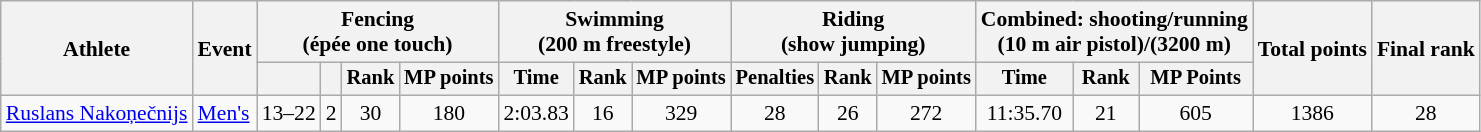<table class="wikitable" style="font-size:90%">
<tr>
<th rowspan="2">Athlete</th>
<th rowspan="2">Event</th>
<th colspan=4>Fencing<br><span>(épée one touch)</span></th>
<th colspan=3>Swimming<br><span>(200 m freestyle)</span></th>
<th colspan=3>Riding<br><span>(show jumping)</span></th>
<th colspan=3>Combined: shooting/running<br><span>(10 m air pistol)/(3200 m)</span></th>
<th rowspan=2>Total points</th>
<th rowspan=2>Final rank</th>
</tr>
<tr style="font-size:95%">
<th></th>
<th></th>
<th>Rank</th>
<th>MP points</th>
<th>Time</th>
<th>Rank</th>
<th>MP points</th>
<th>Penalties</th>
<th>Rank</th>
<th>MP points</th>
<th>Time</th>
<th>Rank</th>
<th>MP Points</th>
</tr>
<tr align=center>
<td align=left><a href='#'>Ruslans Nakoņečnijs</a></td>
<td align=left><a href='#'>Men's</a></td>
<td>13–22</td>
<td>2</td>
<td>30</td>
<td>180</td>
<td>2:03.83</td>
<td>16</td>
<td>329</td>
<td>28</td>
<td>26</td>
<td>272</td>
<td>11:35.70</td>
<td>21</td>
<td>605</td>
<td>1386</td>
<td>28</td>
</tr>
</table>
